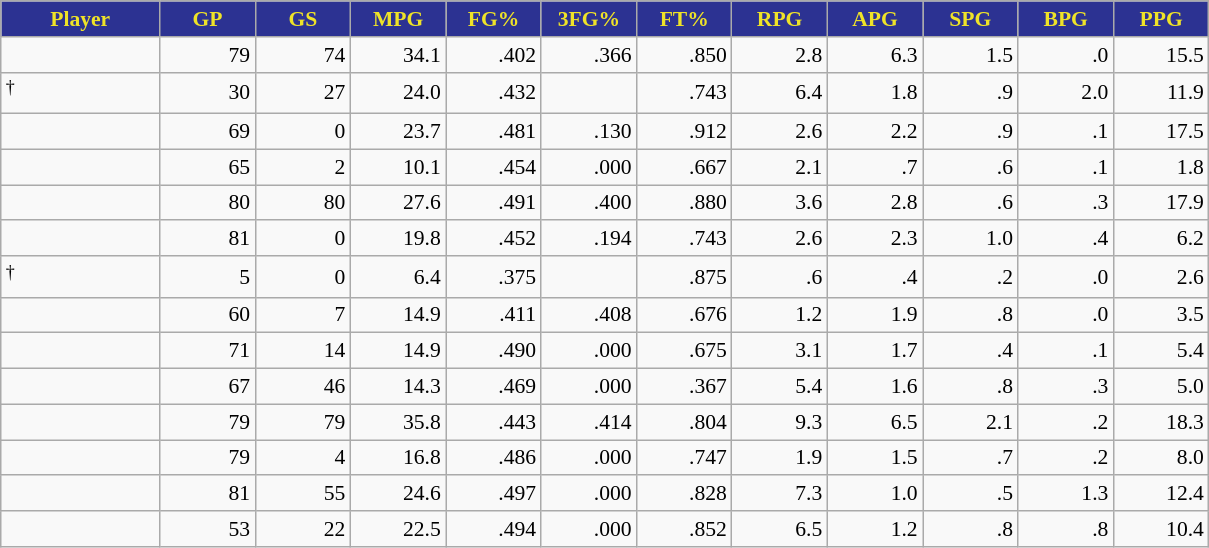<table class="wikitable sortable" style="text-align:right; font-size: 90%">
<tr>
<th style="background:#2C3292;color:#EFE328;" width="10%">Player</th>
<th style="background:#2C3292;color:#EFE328;" width="6%">GP</th>
<th style="background:#2C3292;color:#EFE328;" width="6%">GS</th>
<th style="background:#2C3292;color:#EFE328;" width="6%">MPG</th>
<th style="background:#2C3292;color:#EFE328;" width="6%">FG%</th>
<th style="background:#2C3292;color:#EFE328;" width="6%">3FG%</th>
<th style="background:#2C3292;color:#EFE328;" width="6%">FT%</th>
<th style="background:#2C3292;color:#EFE328;" width="6%">RPG</th>
<th style="background:#2C3292;color:#EFE328;" width="6%">APG</th>
<th style="background:#2C3292;color:#EFE328;" width="6%">SPG</th>
<th style="background:#2C3292;color:#EFE328;" width="6%">BPG</th>
<th style="background:#2C3292;color:#EFE328;" width="6%">PPG</th>
</tr>
<tr>
<td style="text-align:left;"></td>
<td>79</td>
<td>74</td>
<td>34.1</td>
<td>.402</td>
<td>.366</td>
<td>.850</td>
<td>2.8</td>
<td>6.3</td>
<td>1.5</td>
<td>.0</td>
<td>15.5</td>
</tr>
<tr>
<td style="text-align:left;"><sup>†</sup></td>
<td>30</td>
<td>27</td>
<td>24.0</td>
<td>.432</td>
<td></td>
<td>.743</td>
<td>6.4</td>
<td>1.8</td>
<td>.9</td>
<td>2.0</td>
<td>11.9</td>
</tr>
<tr>
<td style="text-align:left;"></td>
<td>69</td>
<td>0</td>
<td>23.7</td>
<td>.481</td>
<td>.130</td>
<td>.912</td>
<td>2.6</td>
<td>2.2</td>
<td>.9</td>
<td>.1</td>
<td>17.5</td>
</tr>
<tr>
<td style="text-align:left;"></td>
<td>65</td>
<td>2</td>
<td>10.1</td>
<td>.454</td>
<td>.000</td>
<td>.667</td>
<td>2.1</td>
<td>.7</td>
<td>.6</td>
<td>.1</td>
<td>1.8</td>
</tr>
<tr>
<td style="text-align:left;"></td>
<td>80</td>
<td>80</td>
<td>27.6</td>
<td>.491</td>
<td>.400</td>
<td>.880</td>
<td>3.6</td>
<td>2.8</td>
<td>.6</td>
<td>.3</td>
<td>17.9</td>
</tr>
<tr>
<td style="text-align:left;"></td>
<td>81</td>
<td>0</td>
<td>19.8</td>
<td>.452</td>
<td>.194</td>
<td>.743</td>
<td>2.6</td>
<td>2.3</td>
<td>1.0</td>
<td>.4</td>
<td>6.2</td>
</tr>
<tr>
<td style="text-align:left;"><sup>†</sup></td>
<td>5</td>
<td>0</td>
<td>6.4</td>
<td>.375</td>
<td></td>
<td>.875</td>
<td>.6</td>
<td>.4</td>
<td>.2</td>
<td>.0</td>
<td>2.6</td>
</tr>
<tr>
<td style="text-align:left;"></td>
<td>60</td>
<td>7</td>
<td>14.9</td>
<td>.411</td>
<td>.408</td>
<td>.676</td>
<td>1.2</td>
<td>1.9</td>
<td>.8</td>
<td>.0</td>
<td>3.5</td>
</tr>
<tr>
<td style="text-align:left;"></td>
<td>71</td>
<td>14</td>
<td>14.9</td>
<td>.490</td>
<td>.000</td>
<td>.675</td>
<td>3.1</td>
<td>1.7</td>
<td>.4</td>
<td>.1</td>
<td>5.4</td>
</tr>
<tr>
<td style="text-align:left;"></td>
<td>67</td>
<td>46</td>
<td>14.3</td>
<td>.469</td>
<td>.000</td>
<td>.367</td>
<td>5.4</td>
<td>1.6</td>
<td>.8</td>
<td>.3</td>
<td>5.0</td>
</tr>
<tr>
<td style="text-align:left;"></td>
<td>79</td>
<td>79</td>
<td>35.8</td>
<td>.443</td>
<td>.414</td>
<td>.804</td>
<td>9.3</td>
<td>6.5</td>
<td>2.1</td>
<td>.2</td>
<td>18.3</td>
</tr>
<tr>
<td style="text-align:left;"></td>
<td>79</td>
<td>4</td>
<td>16.8</td>
<td>.486</td>
<td>.000</td>
<td>.747</td>
<td>1.9</td>
<td>1.5</td>
<td>.7</td>
<td>.2</td>
<td>8.0</td>
</tr>
<tr>
<td style="text-align:left;"></td>
<td>81</td>
<td>55</td>
<td>24.6</td>
<td>.497</td>
<td>.000</td>
<td>.828</td>
<td>7.3</td>
<td>1.0</td>
<td>.5</td>
<td>1.3</td>
<td>12.4</td>
</tr>
<tr>
<td style="text-align:left;"></td>
<td>53</td>
<td>22</td>
<td>22.5</td>
<td>.494</td>
<td>.000</td>
<td>.852</td>
<td>6.5</td>
<td>1.2</td>
<td>.8</td>
<td>.8</td>
<td>10.4</td>
</tr>
</table>
